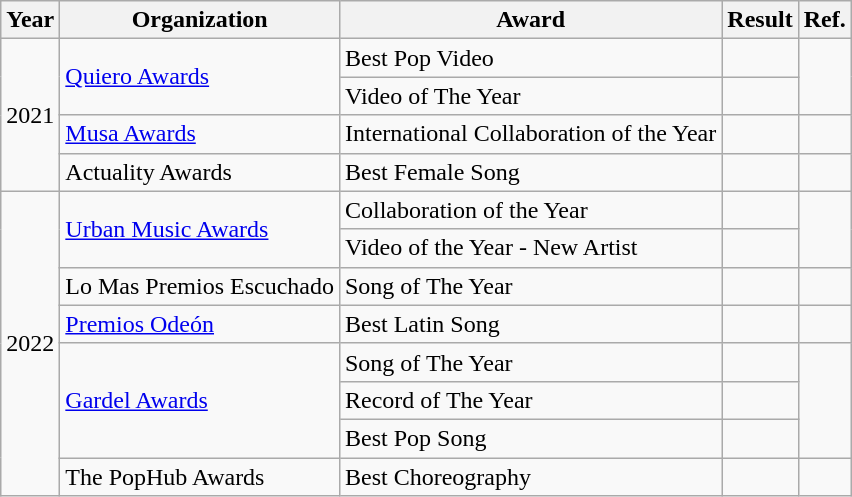<table class="wikitable plainrowheaders">
<tr align=center>
<th scope="col">Year</th>
<th scope="col">Organization</th>
<th scope="col">Award</th>
<th scope="col">Result</th>
<th scope="col">Ref.</th>
</tr>
<tr>
<td rowspan="4">2021</td>
<td rowspan="2"><a href='#'>Quiero Awards</a></td>
<td>Best Pop Video</td>
<td></td>
<td rowspan="2"></td>
</tr>
<tr>
<td>Video of The Year</td>
<td></td>
</tr>
<tr>
<td><a href='#'>Musa Awards</a></td>
<td>International Collaboration of the Year</td>
<td></td>
<td></td>
</tr>
<tr>
<td>Actuality Awards</td>
<td>Best Female Song</td>
<td></td>
<td></td>
</tr>
<tr>
<td rowspan="8">2022</td>
<td rowspan="2"><a href='#'>Urban Music Awards</a></td>
<td>Collaboration of the Year</td>
<td></td>
<td rowspan="2"></td>
</tr>
<tr>
<td>Video of the Year - New Artist</td>
<td></td>
</tr>
<tr>
<td>Lo Mas Premios Escuchado</td>
<td>Song of The Year</td>
<td></td>
<td></td>
</tr>
<tr>
<td><a href='#'>Premios Odeón</a></td>
<td>Best Latin Song</td>
<td></td>
<td></td>
</tr>
<tr>
<td rowspan="3"><a href='#'>Gardel Awards</a></td>
<td>Song of The Year</td>
<td></td>
<td rowspan="3"></td>
</tr>
<tr>
<td>Record of The Year</td>
<td></td>
</tr>
<tr>
<td>Best Pop Song</td>
<td></td>
</tr>
<tr>
<td>The PopHub Awards</td>
<td>Best Choreography</td>
<td></td>
<td></td>
</tr>
</table>
